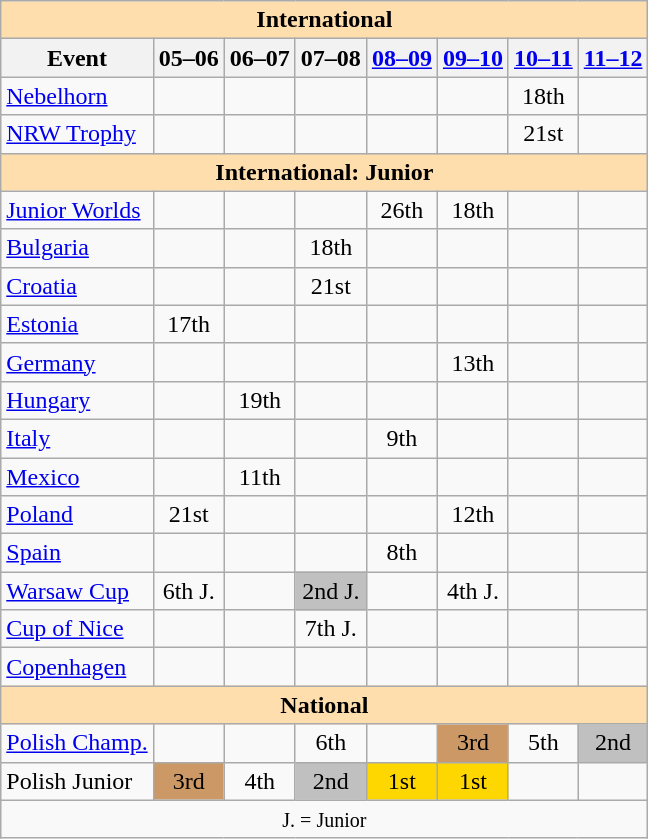<table class="wikitable" style="text-align:center">
<tr>
<th colspan="8" style="background-color: #ffdead; " align="center">International</th>
</tr>
<tr>
<th>Event</th>
<th>05–06</th>
<th>06–07</th>
<th>07–08</th>
<th><a href='#'>08–09</a></th>
<th><a href='#'>09–10</a></th>
<th><a href='#'>10–11</a></th>
<th><a href='#'>11–12</a></th>
</tr>
<tr>
<td align=left><a href='#'>Nebelhorn</a></td>
<td></td>
<td></td>
<td></td>
<td></td>
<td></td>
<td>18th</td>
<td></td>
</tr>
<tr>
<td align=left><a href='#'>NRW Trophy</a></td>
<td></td>
<td></td>
<td></td>
<td></td>
<td></td>
<td>21st</td>
<td></td>
</tr>
<tr>
<th colspan="8" style="background-color: #ffdead; " align="center">International: Junior</th>
</tr>
<tr>
<td align=left><a href='#'>Junior Worlds</a></td>
<td></td>
<td></td>
<td></td>
<td>26th</td>
<td>18th</td>
<td></td>
<td></td>
</tr>
<tr>
<td align=left> <a href='#'>Bulgaria</a></td>
<td></td>
<td></td>
<td>18th</td>
<td></td>
<td></td>
<td></td>
<td></td>
</tr>
<tr>
<td align=left> <a href='#'>Croatia</a></td>
<td></td>
<td></td>
<td>21st</td>
<td></td>
<td></td>
<td></td>
<td></td>
</tr>
<tr>
<td align=left> <a href='#'>Estonia</a></td>
<td>17th</td>
<td></td>
<td></td>
<td></td>
<td></td>
<td></td>
<td></td>
</tr>
<tr>
<td align=left> <a href='#'>Germany</a></td>
<td></td>
<td></td>
<td></td>
<td></td>
<td>13th</td>
<td></td>
<td></td>
</tr>
<tr>
<td align=left> <a href='#'>Hungary</a></td>
<td></td>
<td>19th</td>
<td></td>
<td></td>
<td></td>
<td></td>
<td></td>
</tr>
<tr>
<td align=left> <a href='#'>Italy</a></td>
<td></td>
<td></td>
<td></td>
<td>9th</td>
<td></td>
<td></td>
<td></td>
</tr>
<tr>
<td align=left> <a href='#'>Mexico</a></td>
<td></td>
<td>11th</td>
<td></td>
<td></td>
<td></td>
<td></td>
<td></td>
</tr>
<tr>
<td align=left> <a href='#'>Poland</a></td>
<td>21st</td>
<td></td>
<td></td>
<td></td>
<td>12th</td>
<td></td>
<td></td>
</tr>
<tr>
<td align=left> <a href='#'>Spain</a></td>
<td></td>
<td></td>
<td></td>
<td>8th</td>
<td></td>
<td></td>
<td></td>
</tr>
<tr>
<td align=left><a href='#'>Warsaw Cup</a></td>
<td>6th J.</td>
<td></td>
<td bgcolor=silver>2nd J.</td>
<td></td>
<td>4th J.</td>
<td></td>
<td></td>
</tr>
<tr>
<td align=left><a href='#'>Cup of Nice</a></td>
<td></td>
<td></td>
<td>7th J.</td>
<td></td>
<td></td>
<td></td>
<td></td>
</tr>
<tr>
<td align=left><a href='#'>Copenhagen</a></td>
<td></td>
<td></td>
<td></td>
<td></td>
<td></td>
<td></td>
<td></td>
</tr>
<tr>
<th colspan="8" style="background-color: #ffdead; " align="center">National</th>
</tr>
<tr>
<td align=left><a href='#'>Polish Champ.</a></td>
<td></td>
<td></td>
<td>6th</td>
<td></td>
<td bgcolor=cc9966>3rd</td>
<td>5th</td>
<td bgcolor=silver>2nd</td>
</tr>
<tr>
<td align=left>Polish Junior</td>
<td bgcolor="cc9966">3rd</td>
<td>4th</td>
<td bgcolor=silver>2nd</td>
<td bgcolor=gold>1st</td>
<td bgcolor=gold>1st</td>
<td></td>
<td></td>
</tr>
<tr>
<td colspan="8" align="center"><small>J. = Junior </small></td>
</tr>
</table>
